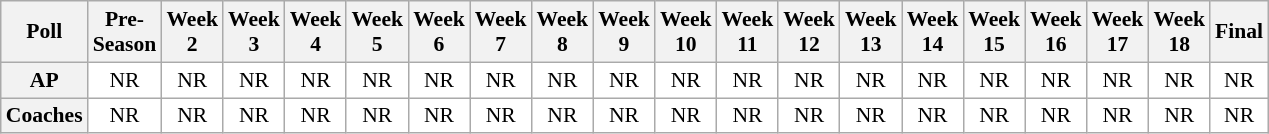<table class="wikitable" style="white-space:nowrap;font-size:90%">
<tr>
<th>Poll</th>
<th>Pre-<br>Season</th>
<th>Week<br>2</th>
<th>Week<br>3</th>
<th>Week<br>4</th>
<th>Week<br>5</th>
<th>Week<br>6</th>
<th>Week<br>7</th>
<th>Week<br>8</th>
<th>Week<br>9</th>
<th>Week<br>10</th>
<th>Week<br>11</th>
<th>Week<br>12</th>
<th>Week<br>13</th>
<th>Week<br>14</th>
<th>Week<br>15</th>
<th>Week<br>16</th>
<th>Week<br>17</th>
<th>Week<br>18</th>
<th>Final</th>
</tr>
<tr style="text-align:center;">
<th>AP</th>
<td style="background:#FFFFFF;">NR</td>
<td style="background:#FFFFFF;">NR</td>
<td style="background:#FFFFFF;">NR</td>
<td style="background:#FFFFFF;">NR</td>
<td style="background:#FFFFFF;">NR</td>
<td style="background:#FFFFFF;">NR</td>
<td style="background:#FFFFFF;">NR</td>
<td style="background:#FFFFFF;">NR</td>
<td style="background:#FFFFFF;">NR</td>
<td style="background:#FFFFFF;">NR</td>
<td style="background:#FFFFFF;">NR</td>
<td style="background:#FFFFFF;">NR</td>
<td style="background:#FFFFFF;">NR</td>
<td style="background:#FFFFFF;">NR</td>
<td style="background:#FFFFFF;">NR</td>
<td style="background:#FFFFFF;">NR</td>
<td style="background:#FFFFFF;">NR</td>
<td style="background:#FFFFFF;">NR</td>
<td style="background:#FFFFFF;">NR</td>
</tr>
<tr style="text-align:center;">
<th>Coaches</th>
<td style="background:#FFFFFF;">NR</td>
<td style="background:#FFFFFF;">NR</td>
<td style="background:#FFFFFF;">NR</td>
<td style="background:#FFFFFF;">NR</td>
<td style="background:#FFFFFF;">NR</td>
<td style="background:#FFFFFF;">NR</td>
<td style="background:#FFFFFF;">NR</td>
<td style="background:#FFFFFF;">NR</td>
<td style="background:#FFFFFF;">NR</td>
<td style="background:#FFFFFF;">NR</td>
<td style="background:#FFFFFF;">NR</td>
<td style="background:#FFFFFF;">NR</td>
<td style="background:#FFFFFF;">NR</td>
<td style="background:#FFFFFF;">NR</td>
<td style="background:#FFFFFF;">NR</td>
<td style="background:#FFFFFF;">NR</td>
<td style="background:#FFFFFF;">NR</td>
<td style="background:#FFFFFF;">NR</td>
<td style="background:#FFFFFF;">NR</td>
</tr>
</table>
